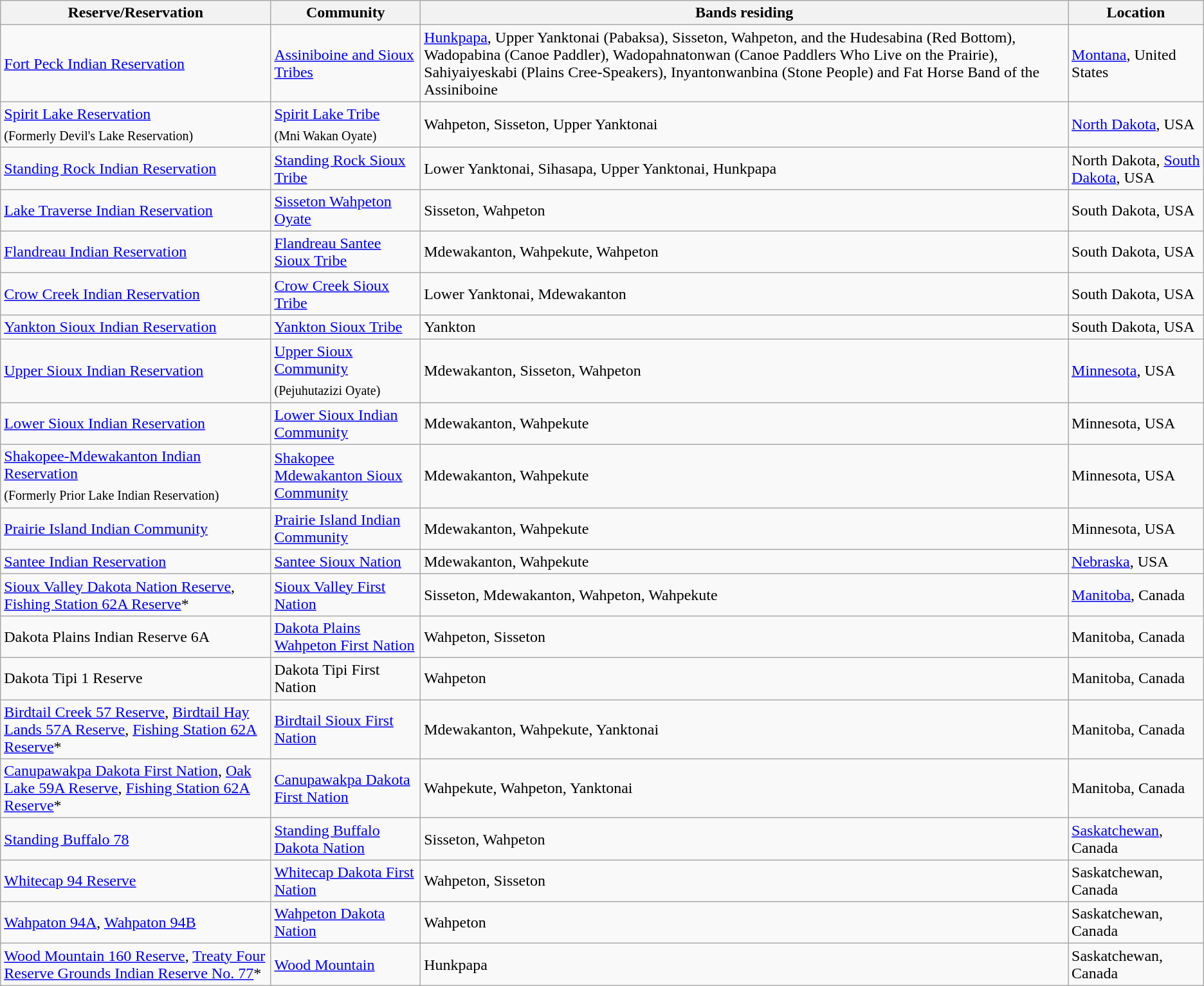<table class="wikitable sortable">
<tr>
<th>Reserve/Reservation</th>
<th>Community</th>
<th>Bands residing</th>
<th>Location</th>
</tr>
<tr>
<td><a href='#'>Fort Peck Indian Reservation</a></td>
<td><a href='#'>Assiniboine and Sioux Tribes</a></td>
<td><a href='#'>Hunkpapa</a>, Upper Yanktonai (Pabaksa), Sisseton, Wahpeton, and the Hudesabina (Red Bottom), Wadopabina (Canoe Paddler), Wadopahnatonwan (Canoe Paddlers Who Live on the Prairie), Sahiyaiyeskabi (Plains Cree-Speakers), Inyantonwanbina (Stone People) and Fat Horse Band of the Assiniboine</td>
<td><a href='#'>Montana</a>, United States</td>
</tr>
<tr>
<td><a href='#'>Spirit Lake Reservation</a><br><sub>(Formerly Devil's Lake Reservation)</sub></td>
<td><a href='#'>Spirit Lake Tribe</a><br><sub>(Mni Wakan Oyate)</sub></td>
<td>Wahpeton, Sisseton, Upper Yanktonai</td>
<td><a href='#'>North Dakota</a>, USA</td>
</tr>
<tr>
<td><a href='#'>Standing Rock Indian Reservation</a></td>
<td><a href='#'>Standing Rock Sioux Tribe</a></td>
<td>Lower Yanktonai, Sihasapa, Upper Yanktonai, Hunkpapa</td>
<td>North Dakota, <a href='#'>South Dakota</a>, USA</td>
</tr>
<tr>
<td><a href='#'>Lake Traverse Indian Reservation</a></td>
<td><a href='#'>Sisseton Wahpeton Oyate</a></td>
<td>Sisseton, Wahpeton</td>
<td>South Dakota, USA</td>
</tr>
<tr>
<td><a href='#'>Flandreau Indian Reservation</a></td>
<td><a href='#'>Flandreau Santee Sioux Tribe</a></td>
<td>Mdewakanton, Wahpekute, Wahpeton</td>
<td>South Dakota, USA</td>
</tr>
<tr>
<td><a href='#'>Crow Creek Indian Reservation</a></td>
<td><a href='#'>Crow Creek Sioux Tribe</a></td>
<td>Lower Yanktonai, Mdewakanton</td>
<td>South Dakota, USA</td>
</tr>
<tr>
<td><a href='#'>Yankton Sioux Indian Reservation</a></td>
<td><a href='#'>Yankton Sioux Tribe</a></td>
<td>Yankton</td>
<td>South Dakota, USA</td>
</tr>
<tr>
<td><a href='#'>Upper Sioux Indian Reservation</a></td>
<td><a href='#'>Upper Sioux Community</a><br><sub>(Pejuhutazizi Oyate)</sub></td>
<td>Mdewakanton, Sisseton, Wahpeton</td>
<td><a href='#'>Minnesota</a>, USA</td>
</tr>
<tr>
<td><a href='#'>Lower Sioux Indian Reservation</a></td>
<td><a href='#'>Lower Sioux Indian Community</a></td>
<td>Mdewakanton, Wahpekute</td>
<td>Minnesota, USA</td>
</tr>
<tr>
<td><a href='#'>Shakopee-Mdewakanton Indian Reservation</a><br><sub>(Formerly Prior Lake Indian Reservation)</sub></td>
<td><a href='#'>Shakopee Mdewakanton Sioux Community</a></td>
<td>Mdewakanton, Wahpekute</td>
<td>Minnesota, USA</td>
</tr>
<tr>
<td><a href='#'>Prairie Island Indian Community</a></td>
<td><a href='#'>Prairie Island Indian Community</a></td>
<td>Mdewakanton, Wahpekute</td>
<td>Minnesota, USA</td>
</tr>
<tr>
<td><a href='#'>Santee Indian Reservation</a></td>
<td><a href='#'>Santee Sioux Nation</a></td>
<td>Mdewakanton, Wahpekute</td>
<td><a href='#'>Nebraska</a>, USA</td>
</tr>
<tr>
<td><a href='#'>Sioux Valley Dakota Nation Reserve</a>, <a href='#'>Fishing Station 62A Reserve</a>*</td>
<td><a href='#'>Sioux Valley First Nation</a></td>
<td>Sisseton, Mdewakanton, Wahpeton, Wahpekute</td>
<td><a href='#'>Manitoba</a>, Canada</td>
</tr>
<tr>
<td>Dakota Plains Indian Reserve 6A</td>
<td><a href='#'>Dakota Plains Wahpeton First Nation</a></td>
<td>Wahpeton, Sisseton</td>
<td>Manitoba, Canada</td>
</tr>
<tr>
<td>Dakota Tipi 1 Reserve</td>
<td>Dakota Tipi First Nation</td>
<td>Wahpeton</td>
<td>Manitoba, Canada</td>
</tr>
<tr>
<td><a href='#'>Birdtail Creek 57 Reserve</a>, <a href='#'>Birdtail Hay Lands 57A Reserve</a>, <a href='#'>Fishing Station 62A Reserve</a>*</td>
<td><a href='#'>Birdtail Sioux First Nation</a></td>
<td>Mdewakanton, Wahpekute, Yanktonai</td>
<td>Manitoba, Canada</td>
</tr>
<tr>
<td><a href='#'>Canupawakpa Dakota First Nation</a>, <a href='#'>Oak Lake 59A Reserve</a>, <a href='#'>Fishing Station 62A Reserve</a>*</td>
<td><a href='#'>Canupawakpa Dakota First Nation</a></td>
<td>Wahpekute, Wahpeton, Yanktonai</td>
<td>Manitoba, Canada</td>
</tr>
<tr>
<td><a href='#'>Standing Buffalo 78</a></td>
<td><a href='#'>Standing Buffalo Dakota Nation</a></td>
<td>Sisseton, Wahpeton</td>
<td><a href='#'>Saskatchewan</a>, Canada</td>
</tr>
<tr>
<td><a href='#'>Whitecap 94 Reserve</a></td>
<td><a href='#'>Whitecap Dakota First Nation</a></td>
<td>Wahpeton, Sisseton</td>
<td>Saskatchewan, Canada</td>
</tr>
<tr>
<td><a href='#'>Wahpaton 94A</a>, <a href='#'>Wahpaton 94B</a></td>
<td><a href='#'>Wahpeton Dakota Nation</a></td>
<td>Wahpeton</td>
<td>Saskatchewan, Canada</td>
</tr>
<tr>
<td><a href='#'>Wood Mountain 160 Reserve</a>, <a href='#'>Treaty Four Reserve Grounds Indian Reserve No. 77</a>*</td>
<td><a href='#'>Wood Mountain</a></td>
<td>Hunkpapa</td>
<td>Saskatchewan, Canada</td>
</tr>
</table>
